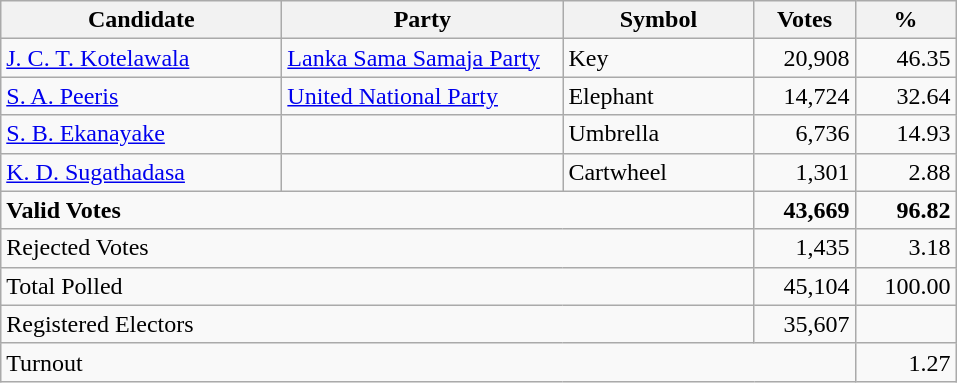<table class="wikitable" border="1" style="text-align:right;">
<tr>
<th align=left width="180">Candidate</th>
<th align=left width="180">Party</th>
<th align=left width="120">Symbol</th>
<th align=left width="60">Votes</th>
<th align=left width="60">%</th>
</tr>
<tr>
<td align=left><a href='#'>J. C. T. Kotelawala</a></td>
<td align=left><a href='#'>Lanka Sama Samaja Party</a></td>
<td align=left>Key</td>
<td>20,908</td>
<td>46.35</td>
</tr>
<tr>
<td align=left><a href='#'>S. A. Peeris</a></td>
<td align=left><a href='#'>United National Party</a></td>
<td align=left>Elephant</td>
<td>14,724</td>
<td>32.64</td>
</tr>
<tr>
<td align=left><a href='#'>S. B. Ekanayake</a></td>
<td align=left></td>
<td align=left>Umbrella</td>
<td>6,736</td>
<td>14.93</td>
</tr>
<tr>
<td align=left><a href='#'>K. D. Sugathadasa</a></td>
<td align=left></td>
<td align=left>Cartwheel</td>
<td>1,301</td>
<td>2.88</td>
</tr>
<tr>
<td align=left colspan=3><strong>Valid Votes</strong></td>
<td><strong>43,669</strong></td>
<td><strong>96.82</strong></td>
</tr>
<tr>
<td align=left colspan=3>Rejected Votes</td>
<td>1,435</td>
<td>3.18</td>
</tr>
<tr>
<td align=left colspan=3>Total Polled</td>
<td>45,104</td>
<td>100.00</td>
</tr>
<tr>
<td align=left colspan=3>Registered Electors</td>
<td>35,607</td>
<td></td>
</tr>
<tr>
<td align=left colspan=4>Turnout</td>
<td>1.27</td>
</tr>
</table>
